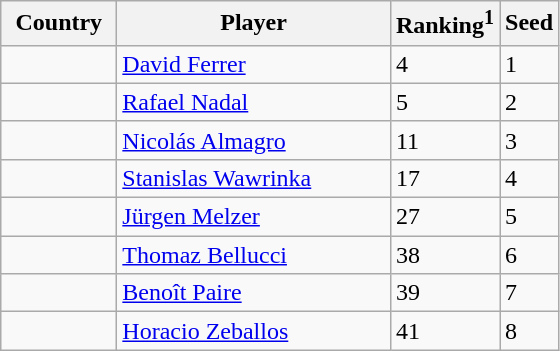<table class="sortable wikitable">
<tr>
<th width="70">Country</th>
<th width="175">Player</th>
<th>Ranking<sup>1</sup></th>
<th>Seed</th>
</tr>
<tr>
<td></td>
<td><a href='#'>David Ferrer</a></td>
<td>4</td>
<td>1</td>
</tr>
<tr>
<td></td>
<td><a href='#'>Rafael Nadal</a></td>
<td>5</td>
<td>2</td>
</tr>
<tr>
<td></td>
<td><a href='#'>Nicolás Almagro</a></td>
<td>11</td>
<td>3</td>
</tr>
<tr>
<td></td>
<td><a href='#'>Stanislas Wawrinka</a></td>
<td>17</td>
<td>4</td>
</tr>
<tr>
<td></td>
<td><a href='#'>Jürgen Melzer</a></td>
<td>27</td>
<td>5</td>
</tr>
<tr>
<td></td>
<td><a href='#'>Thomaz Bellucci</a></td>
<td>38</td>
<td>6</td>
</tr>
<tr>
<td></td>
<td><a href='#'>Benoît Paire</a></td>
<td>39</td>
<td>7</td>
</tr>
<tr>
<td></td>
<td><a href='#'>Horacio Zeballos</a></td>
<td>41</td>
<td>8</td>
</tr>
</table>
